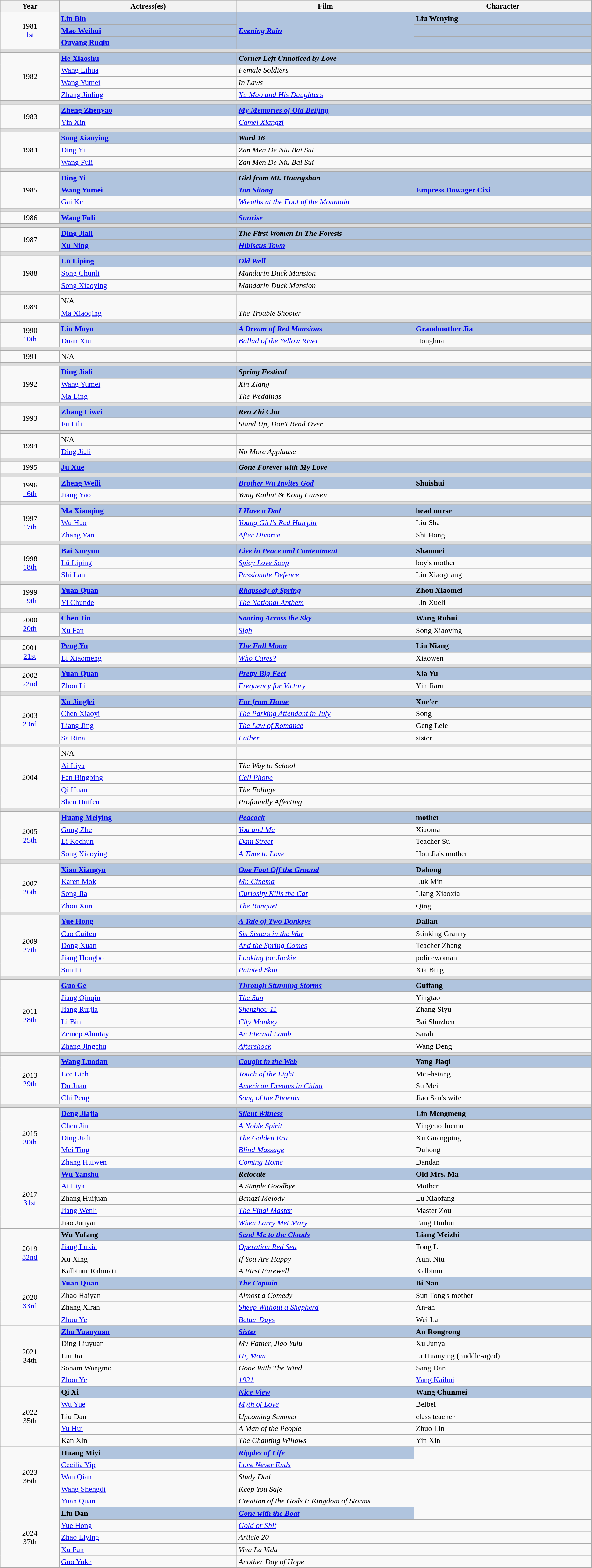<table class="wikitable" style="width:98%;">
<tr style="background:#bebebe;">
<th style="width:10%;">Year</th>
<th style="width:30%;">Actress(es)</th>
<th style="width:30%;">Film</th>
<th style="width:30%;">Character</th>
</tr>
<tr>
<td rowspan="3" style="text-align:center">1981<br><a href='#'>1st</a></td>
<td style="background:#B0C4DE;"><strong><a href='#'>Lin Bin</a></strong></td>
<td rowspan=3, style="background:#B0C4DE;"><strong><em><a href='#'>Evening Rain</a></em></strong></td>
<td style="background:#B0C4DE;"><strong>Liu Wenying</strong></td>
</tr>
<tr>
<td style="background:#B0C4DE;"><strong><a href='#'>Mao Weihui</a></strong></td>
<td style="background:#B0C4DE;"></td>
</tr>
<tr>
<td style="background:#B0C4DE;"><strong><a href='#'>Ouyang Ruqiu</a></strong></td>
<td style="background:#B0C4DE;"></td>
</tr>
<tr bgcolor=#DDDDDD>
<td colspan=4></td>
</tr>
<tr>
<td rowspan="4" style="text-align:center;">1982</td>
<td style="background:#B0C4DE;"><strong><a href='#'>He Xiaoshu</a></strong></td>
<td style="background:#B0C4DE;"><strong><em>Corner Left Unnoticed by Love</em></strong></td>
<td style="background:#B0C4DE;"></td>
</tr>
<tr>
<td><a href='#'>Wang Lihua</a></td>
<td><em>Female Soldiers</em></td>
<td></td>
</tr>
<tr>
<td><a href='#'>Wang Yumei</a></td>
<td><em>In Laws</em></td>
<td></td>
</tr>
<tr>
<td><a href='#'>Zhang Jinling</a></td>
<td><em><a href='#'>Xu Mao and His Daughters</a></em></td>
<td></td>
</tr>
<tr bgcolor=#DDDDDD>
<td colspan=4></td>
</tr>
<tr>
<td rowspan="2" style="text-align:center;">1983</td>
<td style="background:#B0C4DE;"><strong><a href='#'>Zheng Zhenyao</a></strong></td>
<td style="background:#B0C4DE;"><strong><em><a href='#'>My Memories of Old Beijing</a></em></strong></td>
<td style="background:#B0C4DE;"></td>
</tr>
<tr>
<td><a href='#'>Yin Xin</a></td>
<td><em><a href='#'>Camel Xiangzi</a></em></td>
<td></td>
</tr>
<tr bgcolor=#DDDDDD>
<td colspan=4></td>
</tr>
<tr>
<td rowspan="3" style="text-align:center;">1984</td>
<td style="background:#B0C4DE;"><strong><a href='#'>Song Xiaoying</a></strong></td>
<td style="background:#B0C4DE;"><strong><em>Ward 16</em></strong></td>
<td style="background:#B0C4DE;"></td>
</tr>
<tr>
<td><a href='#'>Ding Yi</a></td>
<td><em>Zan Men De Niu Bai Sui</em></td>
<td></td>
</tr>
<tr>
<td><a href='#'>Wang Fuli</a></td>
<td><em>Zan Men De Niu Bai Sui</em></td>
<td></td>
</tr>
<tr bgcolor=#DDDDDD>
<td colspan=4></td>
</tr>
<tr>
<td rowspan="3" style="text-align:center;">1985</td>
<td style="background:#B0C4DE;"><strong><a href='#'>Ding Yi</a></strong></td>
<td style="background:#B0C4DE;"><strong><em>Girl from Mt. Huangshan</em></strong></td>
<td style="background:#B0C4DE;"></td>
</tr>
<tr>
<td style="background:#B0C4DE;"><strong><a href='#'>Wang Yumei</a></strong></td>
<td style="background:#B0C4DE;"><strong><em><a href='#'>Tan Sitong</a></em></strong></td>
<td style="background:#B0C4DE;"><strong><a href='#'>Empress Dowager Cixi</a></strong></td>
</tr>
<tr>
<td><a href='#'>Gai Ke</a></td>
<td><em><a href='#'>Wreaths at the Foot of the Mountain</a></em></td>
<td></td>
</tr>
<tr bgcolor=#DDDDDD>
<td colspan=4></td>
</tr>
<tr>
<td rowspan="1" style="text-align:center;">1986</td>
<td style="background:#B0C4DE;"><strong><a href='#'>Wang Fuli</a></strong></td>
<td style="background:#B0C4DE;"><strong><em><a href='#'>Sunrise</a></em></strong></td>
<td style="background:#B0C4DE;"></td>
</tr>
<tr bgcolor=#DDDDDD>
<td colspan=4></td>
</tr>
<tr>
<td rowspan="2" style="text-align:center;">1987</td>
<td style="background:#B0C4DE;"><strong><a href='#'>Ding Jiali</a></strong></td>
<td style="background:#B0C4DE;"><strong><em>The First Women In The Forests</em></strong></td>
<td style="background:#B0C4DE;"></td>
</tr>
<tr>
<td style="background:#B0C4DE;"><strong><a href='#'>Xu Ning</a></strong></td>
<td style="background:#B0C4DE;"><strong><em><a href='#'>Hibiscus Town</a></em></strong></td>
<td style="background:#B0C4DE;"></td>
</tr>
<tr bgcolor=#DDDDDD>
<td colspan=4></td>
</tr>
<tr>
<td rowspan="3" style="text-align:center;">1988</td>
<td style="background:#B0C4DE;"><strong><a href='#'>Lü Liping</a></strong></td>
<td style="background:#B0C4DE;"><strong><em><a href='#'>Old Well</a></em></strong></td>
<td style="background:#B0C4DE;"></td>
</tr>
<tr>
<td><a href='#'>Song Chunli</a></td>
<td><em>Mandarin Duck Mansion</em></td>
<td></td>
</tr>
<tr>
<td><a href='#'>Song Xiaoying</a></td>
<td><em>Mandarin Duck Mansion</em></td>
<td></td>
</tr>
<tr bgcolor=#DDDDDD>
<td colspan=4></td>
</tr>
<tr>
<td rowspan="2" style="text-align:center;">1989</td>
<td>N/A</td>
</tr>
<tr>
<td><a href='#'>Ma Xiaoqing</a></td>
<td><em>The Trouble Shooter</em></td>
<td></td>
</tr>
<tr bgcolor=#DDDDDD>
<td colspan=4></td>
</tr>
<tr>
<td rowspan="2" style="text-align:center">1990<br><a href='#'>10th</a></td>
<td style="background:#B0C4DE;"><strong><a href='#'>Lin Moyu</a></strong></td>
<td style="background:#B0C4DE;"><strong><em><a href='#'>A Dream of Red Mansions</a></em></strong></td>
<td style="background:#B0C4DE;"><strong><a href='#'>Grandmother Jia</a></strong></td>
</tr>
<tr>
<td><a href='#'>Duan Xiu</a></td>
<td><em><a href='#'>Ballad of the Yellow River</a></em></td>
<td>Honghua</td>
</tr>
<tr bgcolor=#DDDDDD>
<td colspan=4></td>
</tr>
<tr>
<td rowspan="1" style="text-align:center;">1991</td>
<td>N/A</td>
</tr>
<tr bgcolor=#DDDDDD>
<td colspan=4></td>
</tr>
<tr>
<td rowspan="3" style="text-align:center;">1992</td>
<td style="background:#B0C4DE;"><strong><a href='#'>Ding Jiali</a></strong></td>
<td style="background:#B0C4DE;"><strong><em>Spring Festival</em></strong></td>
<td style="background:#B0C4DE;"></td>
</tr>
<tr>
<td><a href='#'>Wang Yumei</a></td>
<td><em>Xin Xiang</em></td>
<td></td>
</tr>
<tr>
<td><a href='#'>Ma Ling</a></td>
<td><em>The Weddings</em></td>
<td></td>
</tr>
<tr bgcolor=#DDDDDD>
<td colspan=4></td>
</tr>
<tr>
<td rowspan="2" style="text-align:center;">1993</td>
<td style="background:#B0C4DE;"><strong><a href='#'>Zhang Liwei</a></strong></td>
<td style="background:#B0C4DE;"><strong><em>Ren Zhi Chu</em></strong></td>
<td style="background:#B0C4DE;"></td>
</tr>
<tr>
<td><a href='#'>Fu Lili</a></td>
<td><em>Stand Up, Don't Bend Over</em></td>
<td></td>
</tr>
<tr bgcolor=#DDDDDD>
<td colspan=4></td>
</tr>
<tr>
<td rowspan="2" style="text-align:center;">1994</td>
<td>N/A</td>
</tr>
<tr>
<td><a href='#'>Ding Jiali</a></td>
<td><em>No More Applause</em></td>
<td></td>
</tr>
<tr bgcolor=#DDDDDD>
<td colspan=4></td>
</tr>
<tr>
<td rowspan="1" style="text-align:center;">1995</td>
<td style="background:#B0C4DE;"><strong><a href='#'>Ju Xue</a></strong></td>
<td style="background:#B0C4DE;"><strong><em>Gone Forever with My Love</em></strong></td>
<td style="background:#B0C4DE;"></td>
</tr>
<tr>
</tr>
<tr bgcolor=#DDDDDD>
<td colspan=4></td>
</tr>
<tr>
<td rowspan="2" style="text-align:center">1996<br><a href='#'>16th</a></td>
<td style="background:#B0C4DE;"><strong><a href='#'>Zheng Weili</a></strong></td>
<td style="background:#B0C4DE;"><strong><em><a href='#'>Brother Wu Invites God</a></em></strong></td>
<td style="background:#B0C4DE;"><strong>Shuishui</strong></td>
</tr>
<tr>
<td><a href='#'>Jiang Yao</a></td>
<td><em>Yang Kaihui</em> & <em>Kong Fansen</em></td>
<td></td>
</tr>
<tr bgcolor=#DDDDDD>
<td colspan=4></td>
</tr>
<tr>
<td rowspan="3" style="text-align:center">1997<br><a href='#'>17th</a></td>
<td style="background:#B0C4DE;"><strong><a href='#'>Ma Xiaoqing</a></strong></td>
<td style="background:#B0C4DE;"><strong><em><a href='#'>I Have a Dad</a></em></strong></td>
<td style="background:#B0C4DE;"><strong>head nurse</strong></td>
</tr>
<tr>
<td><a href='#'>Wu Hao</a></td>
<td><em><a href='#'>Young Girl's Red Hairpin</a></em></td>
<td>Liu Sha</td>
</tr>
<tr>
<td><a href='#'>Zhang Yan</a></td>
<td><em><a href='#'>After Divorce</a></em></td>
<td>Shi Hong</td>
</tr>
<tr bgcolor=#DDDDDD>
<td colspan=4></td>
</tr>
<tr>
<td rowspan="3" style="text-align:center">1998<br><a href='#'>18th</a></td>
<td style="background:#B0C4DE;"><strong><a href='#'>Bai Xueyun</a></strong></td>
<td style="background:#B0C4DE;"><strong><em><a href='#'>Live in Peace and Contentment</a></em></strong></td>
<td style="background:#B0C4DE;"><strong>Shanmei</strong></td>
</tr>
<tr>
<td><a href='#'>Lü Liping</a></td>
<td><em><a href='#'>Spicy Love Soup</a></em></td>
<td>boy's mother</td>
</tr>
<tr>
<td><a href='#'>Shi Lan</a></td>
<td><em><a href='#'>Passionate Defence</a></em></td>
<td>Lin Xiaoguang</td>
</tr>
<tr bgcolor=#DDDDDD>
<td colspan=4></td>
</tr>
<tr>
<td rowspan="2" style="text-align:center">1999<br><a href='#'>19th</a></td>
<td style="background:#B0C4DE;"><strong><a href='#'>Yuan Quan</a></strong></td>
<td style="background:#B0C4DE;"><strong><em><a href='#'>Rhapsody of Spring</a></em></strong></td>
<td style="background:#B0C4DE;"><strong>Zhou Xiaomei</strong></td>
</tr>
<tr>
<td><a href='#'>Yi Chunde</a></td>
<td><em><a href='#'>The National Anthem</a></em></td>
<td>Lin Xueli</td>
</tr>
<tr bgcolor=#DDDDDD>
<td colspan=4></td>
</tr>
<tr>
<td rowspan="2" style="text-align:center">2000<br><a href='#'>20th</a></td>
<td style="background:#B0C4DE;"><strong><a href='#'>Chen Jin</a></strong></td>
<td style="background:#B0C4DE;"><strong><em><a href='#'>Soaring Across the Sky</a></em></strong></td>
<td style="background:#B0C4DE;"><strong>Wang Ruhui</strong></td>
</tr>
<tr>
<td><a href='#'>Xu Fan</a></td>
<td><em><a href='#'>Sigh</a></em></td>
<td>Song Xiaoying</td>
</tr>
<tr bgcolor=#DDDDDD>
<td colspan=4></td>
</tr>
<tr>
<td rowspan="2" style="text-align:center">2001<br><a href='#'>21st</a></td>
<td style="background:#B0C4DE;"><strong><a href='#'>Peng Yu</a></strong></td>
<td style="background:#B0C4DE;"><strong><em><a href='#'>The Full Moon</a></em></strong></td>
<td style="background:#B0C4DE;"><strong>Liu Niang</strong></td>
</tr>
<tr>
<td><a href='#'>Li Xiaomeng</a></td>
<td><em><a href='#'>Who Cares?</a></em></td>
<td>Xiaowen</td>
</tr>
<tr bgcolor=#DDDDDD>
<td colspan=4></td>
</tr>
<tr>
<td rowspan="2" style="text-align:center">2002<br><a href='#'>22nd</a></td>
<td style="background:#B0C4DE;"><strong><a href='#'>Yuan Quan</a></strong></td>
<td style="background:#B0C4DE;"><strong><em><a href='#'>Pretty Big Feet</a></em></strong></td>
<td style="background:#B0C4DE;"><strong>Xia Yu</strong></td>
</tr>
<tr>
<td><a href='#'>Zhou Li</a></td>
<td><em><a href='#'>Frequency for Victory</a></em></td>
<td>Yin Jiaru</td>
</tr>
<tr bgcolor=#DDDDDD>
<td colspan=4></td>
</tr>
<tr>
<td rowspan="4" style="text-align:center">2003<br><a href='#'>23rd</a></td>
<td style="background:#B0C4DE;"><strong><a href='#'>Xu Jinglei</a></strong></td>
<td style="background:#B0C4DE;"><strong><em><a href='#'>Far from Home</a></em></strong></td>
<td style="background:#B0C4DE;"><strong>Xue'er</strong></td>
</tr>
<tr>
<td><a href='#'>Chen Xiaoyi</a></td>
<td><em><a href='#'>The Parking Attendant in July</a></em></td>
<td>Song</td>
</tr>
<tr>
<td><a href='#'>Liang Jing</a></td>
<td><em><a href='#'>The Law of Romance</a></em></td>
<td>Geng Lele</td>
</tr>
<tr>
<td><a href='#'>Sa Rina</a></td>
<td><em><a href='#'>Father</a></em></td>
<td>sister</td>
</tr>
<tr bgcolor=#DDDDDD>
<td colspan=4></td>
</tr>
<tr>
<td rowspan="5" style="text-align:center;">2004</td>
<td>N/A</td>
</tr>
<tr>
<td><a href='#'>Ai Liya</a></td>
<td><em>The Way to School</em></td>
<td></td>
</tr>
<tr>
<td><a href='#'>Fan Bingbing</a></td>
<td><em><a href='#'>Cell Phone</a></em></td>
<td></td>
</tr>
<tr>
<td><a href='#'>Qi Huan</a></td>
<td><em>The Foliage</em></td>
<td></td>
</tr>
<tr>
<td><a href='#'>Shen Huifen</a></td>
<td><em>Profoundly Affecting</em></td>
<td></td>
</tr>
<tr bgcolor=#DDDDDD>
<td colspan=4></td>
</tr>
<tr>
<td rowspan="4" style="text-align:center">2005<br><a href='#'>25th</a></td>
<td style="background:#B0C4DE;"><strong><a href='#'>Huang Meiying</a></strong></td>
<td style="background:#B0C4DE;"><strong><em><a href='#'>Peacock</a></em></strong></td>
<td style="background:#B0C4DE;"><strong>mother</strong></td>
</tr>
<tr>
<td><a href='#'>Gong Zhe</a></td>
<td><em><a href='#'>You and Me</a></em></td>
<td>Xiaoma</td>
</tr>
<tr>
<td><a href='#'>Li Kechun</a></td>
<td><em><a href='#'>Dam Street</a></em></td>
<td>Teacher Su</td>
</tr>
<tr>
<td><a href='#'>Song Xiaoying</a></td>
<td><em><a href='#'>A Time to Love</a></em></td>
<td>Hou Jia's mother</td>
</tr>
<tr bgcolor=#DDDDDD>
<td colspan=4></td>
</tr>
<tr>
<td rowspan="4" style="text-align:center">2007<br><a href='#'>26th</a></td>
<td style="background:#B0C4DE;"><strong><a href='#'>Xiao Xiangyu</a></strong></td>
<td style="background:#B0C4DE;"><strong><em><a href='#'>One Foot Off the Ground</a></em></strong></td>
<td style="background:#B0C4DE;"><strong>Dahong</strong></td>
</tr>
<tr>
<td><a href='#'>Karen Mok</a></td>
<td><em><a href='#'>Mr. Cinema</a></em></td>
<td>Luk Min</td>
</tr>
<tr>
<td><a href='#'>Song Jia</a></td>
<td><em><a href='#'>Curiosity Kills the Cat</a></em></td>
<td>Liang Xiaoxia</td>
</tr>
<tr>
<td><a href='#'>Zhou Xun</a></td>
<td><em><a href='#'>The Banquet</a></em></td>
<td>Qing</td>
</tr>
<tr bgcolor=#DDDDDD>
<td colspan=4></td>
</tr>
<tr>
<td rowspan="5" style="text-align:center">2009<br><a href='#'>27th</a></td>
<td style="background:#B0C4DE;"><strong><a href='#'>Yue Hong</a></strong></td>
<td style="background:#B0C4DE;"><strong><em><a href='#'>A Tale of Two Donkeys</a></em></strong></td>
<td style="background:#B0C4DE;"><strong>Dalian</strong></td>
</tr>
<tr>
<td><a href='#'>Cao Cuifen</a></td>
<td><em><a href='#'>Six Sisters in the War</a></em></td>
<td>Stinking Granny</td>
</tr>
<tr>
<td><a href='#'>Dong Xuan</a></td>
<td><em><a href='#'>And the Spring Comes</a></em></td>
<td>Teacher Zhang</td>
</tr>
<tr>
<td><a href='#'>Jiang Hongbo</a></td>
<td><em><a href='#'>Looking for Jackie</a></em></td>
<td>policewoman</td>
</tr>
<tr>
<td><a href='#'>Sun Li</a></td>
<td><em><a href='#'>Painted Skin</a></em></td>
<td>Xia Bing</td>
</tr>
<tr bgcolor=#DDDDDD>
<td colspan=4></td>
</tr>
<tr>
<td rowspan="6" style="text-align:center">2011<br><a href='#'>28th</a></td>
<td style="background:#B0C4DE;"><strong><a href='#'>Guo Ge</a></strong></td>
<td style="background:#B0C4DE;"><strong><em><a href='#'>Through Stunning Storms</a></em></strong></td>
<td style="background:#B0C4DE;"><strong>Guifang</strong></td>
</tr>
<tr>
<td><a href='#'>Jiang Qinqin</a></td>
<td><em><a href='#'>The Sun</a></em></td>
<td>Yingtao</td>
</tr>
<tr>
<td><a href='#'>Jiang Ruijia</a></td>
<td><em><a href='#'>Shenzhou 11</a></em></td>
<td>Zhang Siyu</td>
</tr>
<tr>
<td><a href='#'>Li Bin</a></td>
<td><em><a href='#'>City Monkey</a></em></td>
<td>Bai Shuzhen</td>
</tr>
<tr>
<td><a href='#'>Zeinep Alimtay</a></td>
<td><em><a href='#'>An Eternal Lamb</a></em></td>
<td>Sarah</td>
</tr>
<tr>
<td><a href='#'>Zhang Jingchu</a></td>
<td><em><a href='#'>Aftershock</a></em></td>
<td>Wang Deng</td>
</tr>
<tr bgcolor=#DDDDDD>
<td colspan=4></td>
</tr>
<tr>
<td rowspan="4" style="text-align:center">2013<br><a href='#'>29th</a></td>
<td style="background:#B0C4DE;"><strong><a href='#'>Wang Luodan</a></strong></td>
<td style="background:#B0C4DE;"><strong><em><a href='#'>Caught in the Web</a></em></strong></td>
<td style="background:#B0C4DE;"><strong>Yang Jiaqi</strong></td>
</tr>
<tr>
<td><a href='#'>Lee Lieh</a></td>
<td><em><a href='#'>Touch of the Light</a></em></td>
<td>Mei-hsiang</td>
</tr>
<tr>
<td><a href='#'>Du Juan</a></td>
<td><em><a href='#'>American Dreams in China</a></em></td>
<td>Su Mei</td>
</tr>
<tr>
<td><a href='#'>Chi Peng</a></td>
<td><em><a href='#'>Song of the Phoenix</a></em></td>
<td>Jiao San's wife</td>
</tr>
<tr bgcolor=#DDDDDD>
<td colspan=4></td>
</tr>
<tr>
<td rowspan="5" style="text-align:center">2015<br><a href='#'>30th</a></td>
<td style="background:#B0C4DE;"><strong><a href='#'>Deng Jiajia</a></strong></td>
<td style="background:#B0C4DE;"><strong><em><a href='#'>Silent Witness</a></em></strong></td>
<td style="background:#B0C4DE;"><strong>Lin Mengmeng</strong></td>
</tr>
<tr>
<td><a href='#'>Chen Jin</a></td>
<td><em><a href='#'>A Noble Spirit</a></em></td>
<td>Yingcuo Juemu</td>
</tr>
<tr>
<td><a href='#'>Ding Jiali</a></td>
<td><em><a href='#'>The Golden Era</a></em></td>
<td>Xu Guangping</td>
</tr>
<tr>
<td><a href='#'>Mei Ting</a></td>
<td><em><a href='#'>Blind Massage</a></em></td>
<td>Duhong</td>
</tr>
<tr>
<td><a href='#'>Zhang Huiwen</a></td>
<td><em><a href='#'>Coming Home</a></em></td>
<td>Dandan</td>
</tr>
<tr>
<td rowspan="5" style="text-align:center">2017<br><a href='#'>31st</a></td>
<td style="background:#B0C4DE;"><strong><a href='#'>Wu Yanshu</a></strong></td>
<td style="background:#B0C4DE;"><strong><em>Relocate</em></strong></td>
<td style="background:#B0C4DE;"><strong>Old Mrs. Ma</strong></td>
</tr>
<tr>
<td><a href='#'>Ai Liya</a></td>
<td><em>A Simple Goodbye</em></td>
<td>Mother</td>
</tr>
<tr>
<td>Zhang Huijuan</td>
<td><em>Bangzi Melody</em></td>
<td>Lu Xiaofang</td>
</tr>
<tr>
<td><a href='#'>Jiang Wenli</a></td>
<td><em><a href='#'>The Final Master</a></em></td>
<td>Master Zou</td>
</tr>
<tr>
<td>Jiao Junyan</td>
<td><em><a href='#'>When Larry Met Mary</a></em></td>
<td>Fang Huihui</td>
</tr>
<tr>
<td rowspan="4"style="text-align:center">2019<br><a href='#'>32nd</a></td>
<td style="background:#B0C4DE;"><strong>Wu Yufang</strong></td>
<td style="background:#B0C4DE;"><strong><em><a href='#'>Send Me to the Clouds</a></em></strong></td>
<td style="background:#B0C4DE;"><strong> Liang Meizhi</strong></td>
</tr>
<tr>
<td><a href='#'>Jiang Luxia</a></td>
<td><em><a href='#'>Operation Red Sea</a></em></td>
<td>Tong Li</td>
</tr>
<tr>
<td>Xu Xing</td>
<td><em>If You Are Happy</em></td>
<td>Aunt Niu</td>
</tr>
<tr>
<td>Kalbinur Rahmati</td>
<td><em>A First Farewell</em></td>
<td>Kalbinur</td>
</tr>
<tr>
<td rowspan="4"style="text-align:center">2020<br><a href='#'>33rd</a></td>
<td style="background:#B0C4DE;"><strong><a href='#'>Yuan Quan</a></strong></td>
<td style="background:#B0C4DE;"><strong><em><a href='#'>The Captain</a></em></strong></td>
<td style="background:#B0C4DE;"><strong>Bi Nan</strong></td>
</tr>
<tr>
<td>Zhao Haiyan</td>
<td><em>Almost a Comedy</em></td>
<td>Sun Tong's mother</td>
</tr>
<tr>
<td>Zhang Xiran</td>
<td><em><a href='#'>Sheep Without a Shepherd</a></em></td>
<td>An-an</td>
</tr>
<tr>
<td><a href='#'>Zhou Ye</a></td>
<td><em><a href='#'>Better Days</a></em></td>
<td>Wei Lai</td>
</tr>
<tr>
<td rowspan="5"style="text-align:center">2021<br>34th</td>
<td style="background:#B0C4DE;"><strong><a href='#'>Zhu Yuanyuan</a></strong></td>
<td style="background:#B0C4DE;"><strong><em><a href='#'>Sister</a></em></strong></td>
<td style="background:#B0C4DE;"><strong>An Rongrong	</strong></td>
</tr>
<tr>
<td>Ding Liuyuan</td>
<td><em>My Father, Jiao Yulu</em></td>
<td>Xu Junya</td>
</tr>
<tr>
<td>Liu Jia</td>
<td><em><a href='#'>Hi, Mom</a></em></td>
<td>Li Huanying (middle-aged)</td>
</tr>
<tr>
<td>Sonam Wangmo</td>
<td><em>Gone With The Wind</em></td>
<td>Sang Dan</td>
</tr>
<tr>
<td><a href='#'>Zhou Ye</a></td>
<td><em><a href='#'>1921</a></em></td>
<td><a href='#'>Yang Kaihui</a></td>
</tr>
<tr>
<td rowspan="5"style="text-align:center">2022<br>35th</td>
<td style="background:#B0C4DE;"><strong>Qi Xi</strong></td>
<td style="background:#B0C4DE;"><strong><em><a href='#'>Nice View</a></em></strong></td>
<td style="background:#B0C4DE;"><strong> Wang Chunmei</strong></td>
</tr>
<tr>
<td><a href='#'>Wu Yue</a></td>
<td><em><a href='#'>Myth of Love</a></em></td>
<td>Beibei</td>
</tr>
<tr>
<td>Liu Dan</td>
<td><em>Upcoming Summer</em></td>
<td>class teacher</td>
</tr>
<tr>
<td><a href='#'>Yu Hui</a></td>
<td><em>A Man of the People </em></td>
<td>Zhuo Lin</td>
</tr>
<tr>
<td>Kan Xin</td>
<td><em>The Chanting Willows</em></td>
<td>Yin Xin</td>
</tr>
<tr>
<td rowspan="5"style="text-align:center">2023<br>36th</td>
<td style="background:#B0C4DE;"><strong>Huang Miyi</strong></td>
<td style="background:#B0C4DE;"><strong><em><a href='#'>Ripples of Life</a></em></strong></td>
<td></td>
</tr>
<tr>
<td><a href='#'>Cecilia Yip</a></td>
<td><em><a href='#'>Love Never Ends</a></em></td>
<td></td>
</tr>
<tr>
<td><a href='#'>Wan Qian</a></td>
<td><em>Study Dad</em></td>
<td></td>
</tr>
<tr>
<td><a href='#'>Wang Shengdi</a></td>
<td><em>Keep You Safe</em></td>
<td></td>
</tr>
<tr>
<td><a href='#'>Yuan Quan</a></td>
<td><em>Creation of the Gods I: Kingdom of Storms</em></td>
<td></td>
</tr>
<tr>
<td rowspan="5"style="text-align:center">2024<br>37th</td>
<td style="background:#B0C4DE;"><strong>Liu Dan</strong></td>
<td style="background:#B0C4DE;"><strong><em><a href='#'>Gone with the Boat</a></em></strong></td>
<td></td>
</tr>
<tr>
<td><a href='#'>Yue Hong</a></td>
<td><em><a href='#'>Gold or Shit</a></em></td>
<td></td>
</tr>
<tr>
<td><a href='#'>Zhao Liying</a></td>
<td><em>Article 20</em></td>
<td></td>
</tr>
<tr>
<td><a href='#'>Xu Fan</a></td>
<td><em>Viva La Vida</em></td>
<td></td>
</tr>
<tr>
<td><a href='#'>Guo Yuke</a></td>
<td><em>Another Day of Hope</em></td>
<td></td>
</tr>
<tr>
</tr>
</table>
